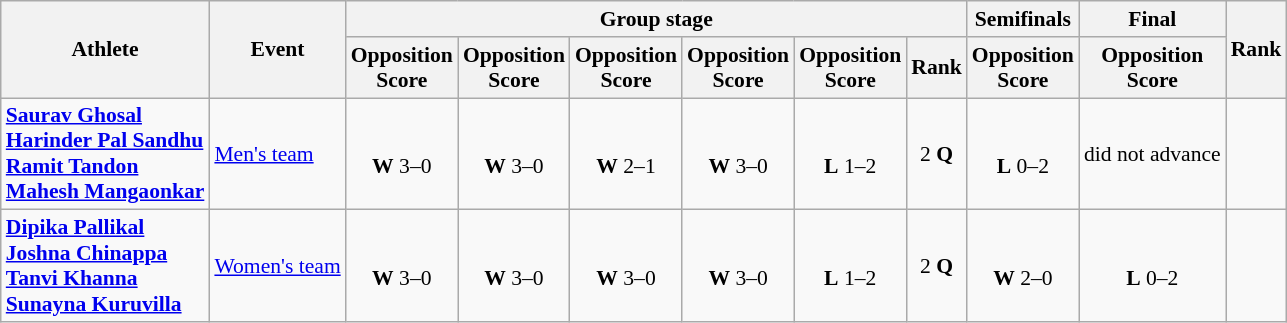<table class=wikitable style="text-align:center; font-size:90%">
<tr>
<th rowspan="2">Athlete</th>
<th rowspan=2>Event</th>
<th colspan=6>Group stage</th>
<th>Semifinals</th>
<th>Final</th>
<th rowspan="2">Rank</th>
</tr>
<tr>
<th>Opposition<br>Score</th>
<th>Opposition<br>Score</th>
<th>Opposition<br>Score</th>
<th>Opposition<br>Score</th>
<th>Opposition<br>Score</th>
<th>Rank</th>
<th>Opposition<br>Score</th>
<th>Opposition<br>Score</th>
</tr>
<tr>
<td align=left><strong><a href='#'>Saurav Ghosal</a><br><a href='#'>Harinder Pal Sandhu</a><br><a href='#'>Ramit Tandon</a><br><a href='#'>Mahesh Mangaonkar</a></strong></td>
<td align=left rowspan="1"><a href='#'>Men's team</a></td>
<td><br><strong>W</strong> 3–0</td>
<td><br><strong>W</strong> 3–0</td>
<td><br><strong>W</strong> 2–1</td>
<td><br><strong>W</strong> 3–0</td>
<td><br><strong>L</strong> 1–2</td>
<td>2 <strong>Q</strong></td>
<td><br><strong>L</strong> 0–2</td>
<td>did not advance</td>
<td></td>
</tr>
<tr>
<td align=left><strong><a href='#'>Dipika Pallikal</a><br><a href='#'>Joshna Chinappa</a><br><a href='#'>Tanvi Khanna</a><br><a href='#'>Sunayna Kuruvilla</a></strong></td>
<td align=left rowspan="1"><a href='#'>Women's team</a></td>
<td><br><strong>W</strong> 3–0</td>
<td><br><strong>W</strong> 3–0</td>
<td><br><strong>W</strong> 3–0</td>
<td><br><strong>W</strong> 3–0</td>
<td><br><strong>L</strong> 1–2</td>
<td>2 <strong>Q</strong></td>
<td><br><strong>W</strong> 2–0</td>
<td><br><strong>L</strong> 0–2</td>
<td></td>
</tr>
</table>
